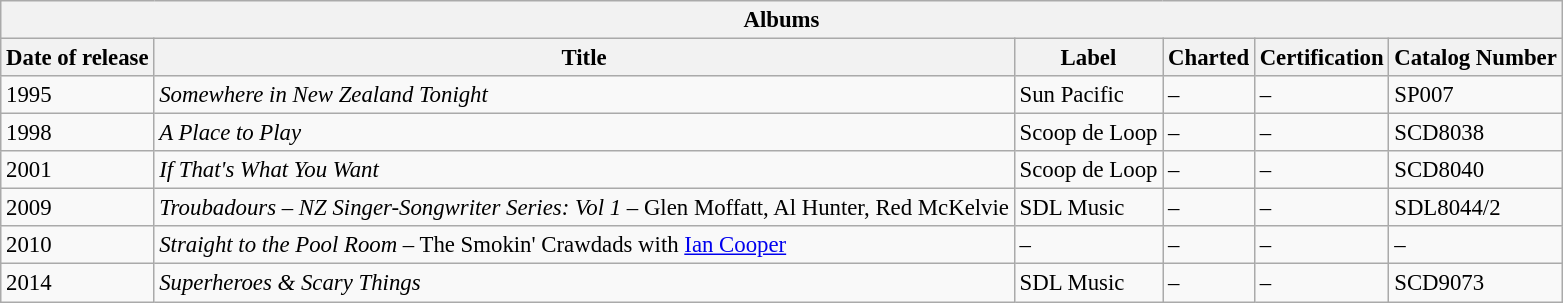<table class="wikitable" style="font-size: 95%;">
<tr>
<th colspan=7>Albums</th>
</tr>
<tr>
<th>Date of release</th>
<th>Title</th>
<th>Label</th>
<th>Charted</th>
<th>Certification</th>
<th>Catalog Number</th>
</tr>
<tr>
<td>1995</td>
<td><em>Somewhere in New Zealand Tonight</em></td>
<td>Sun Pacific</td>
<td>–</td>
<td>–</td>
<td>SP007</td>
</tr>
<tr>
<td>1998</td>
<td><em>A Place to Play</em></td>
<td>Scoop de Loop</td>
<td>–</td>
<td>–</td>
<td>SCD8038</td>
</tr>
<tr>
<td>2001</td>
<td><em>If That's What You Want</em></td>
<td>Scoop de Loop</td>
<td>–</td>
<td>–</td>
<td>SCD8040</td>
</tr>
<tr>
<td>2009</td>
<td><em>Troubadours – NZ Singer-Songwriter Series: Vol 1</em> – Glen Moffatt, Al Hunter, Red McKelvie</td>
<td>SDL Music</td>
<td>–</td>
<td>–</td>
<td>SDL8044/2</td>
</tr>
<tr>
<td>2010</td>
<td><em>Straight to the Pool Room</em> – The Smokin' Crawdads with <a href='#'>Ian Cooper</a></td>
<td>–</td>
<td>–</td>
<td>–</td>
<td>–</td>
</tr>
<tr>
<td>2014</td>
<td><em>Superheroes & Scary Things</em></td>
<td>SDL Music</td>
<td>–</td>
<td>–</td>
<td>SCD9073</td>
</tr>
</table>
